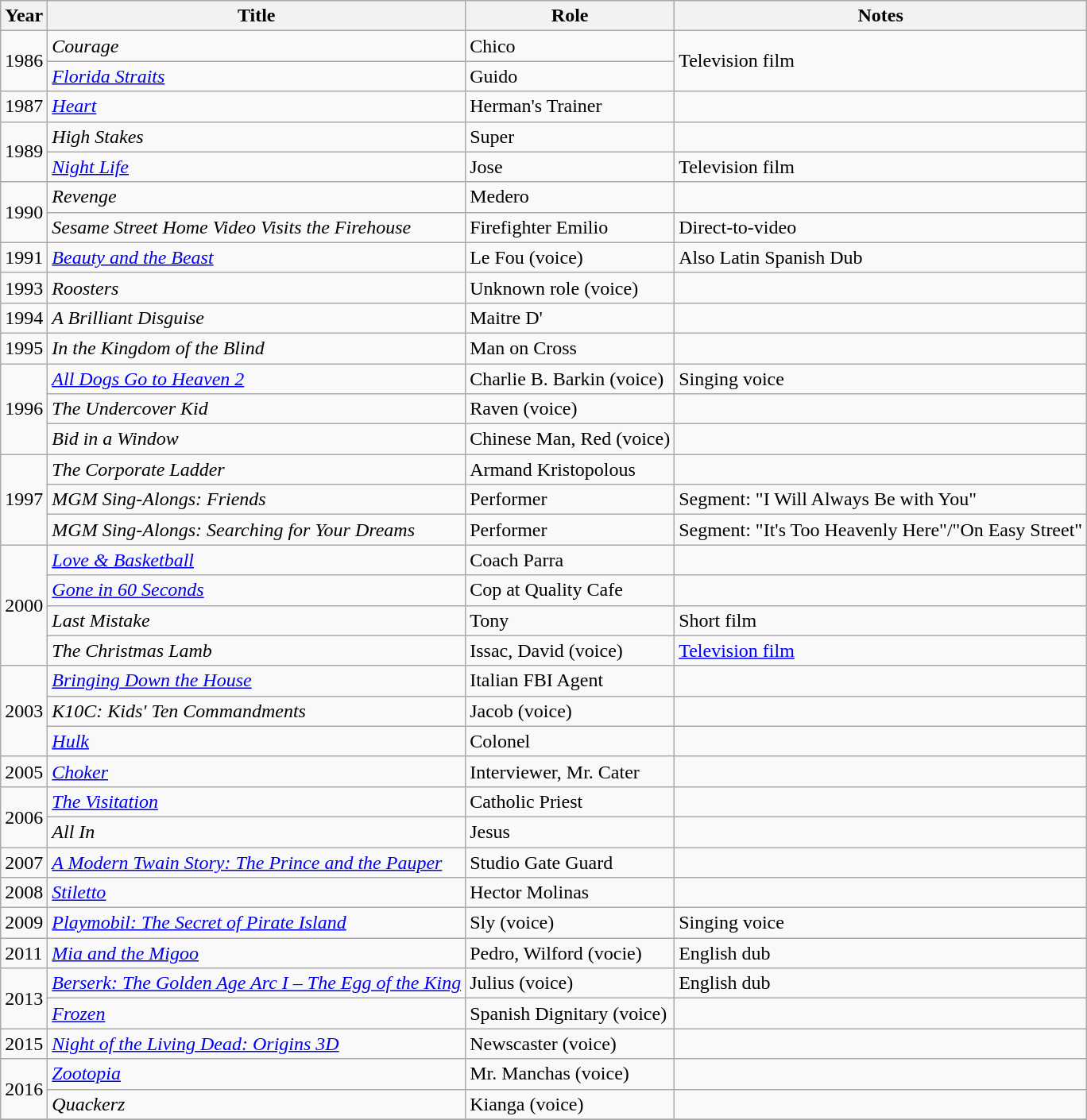<table class="wikitable sortable">
<tr>
<th>Year</th>
<th>Title</th>
<th>Role</th>
<th>Notes</th>
</tr>
<tr>
<td rowspan="2">1986</td>
<td><em>Courage</em></td>
<td>Chico</td>
<td rowspan="2">Television film</td>
</tr>
<tr>
<td><em><a href='#'>Florida Straits</a></em></td>
<td>Guido</td>
</tr>
<tr>
<td>1987</td>
<td><em><a href='#'>Heart</a></em></td>
<td>Herman's Trainer</td>
<td></td>
</tr>
<tr>
<td rowspan="2">1989</td>
<td><em>High Stakes</em></td>
<td>Super</td>
<td></td>
</tr>
<tr>
<td><em><a href='#'>Night Life</a></em></td>
<td>Jose</td>
<td>Television film</td>
</tr>
<tr>
<td rowspan="2">1990</td>
<td><em>Revenge</em></td>
<td>Medero</td>
<td></td>
</tr>
<tr>
<td><em>Sesame Street Home Video Visits the Firehouse</em></td>
<td>Firefighter Emilio</td>
<td>Direct-to-video</td>
</tr>
<tr>
<td>1991</td>
<td><em><a href='#'>Beauty and the Beast</a></em></td>
<td>Le Fou (voice)</td>
<td>Also Latin Spanish Dub</td>
</tr>
<tr>
<td>1993</td>
<td><em>Roosters</em></td>
<td>Unknown role (voice)</td>
<td></td>
</tr>
<tr>
<td>1994</td>
<td><em>A Brilliant Disguise</em></td>
<td>Maitre D'</td>
<td></td>
</tr>
<tr>
<td>1995</td>
<td><em>In the Kingdom of the Blind</em></td>
<td>Man on Cross</td>
<td></td>
</tr>
<tr>
<td rowspan="3">1996</td>
<td><em><a href='#'>All Dogs Go to Heaven 2</a></em></td>
<td>Charlie B. Barkin (voice)</td>
<td>Singing voice</td>
</tr>
<tr>
<td><em>The Undercover Kid</em></td>
<td>Raven (voice)</td>
<td></td>
</tr>
<tr>
<td><em>Bid in a Window</em></td>
<td>Chinese Man, Red (voice)</td>
<td></td>
</tr>
<tr>
<td rowspan="3">1997</td>
<td><em>The Corporate Ladder</em></td>
<td>Armand Kristopolous</td>
<td></td>
</tr>
<tr>
<td><em>MGM Sing-Alongs: Friends</em></td>
<td>Performer</td>
<td>Segment: "I Will Always Be with You"</td>
</tr>
<tr>
<td><em>MGM Sing-Alongs: Searching for Your Dreams</em></td>
<td>Performer</td>
<td>Segment: "It's Too Heavenly Here"/"On Easy Street"</td>
</tr>
<tr>
<td rowspan="4">2000</td>
<td><em><a href='#'>Love & Basketball</a></em></td>
<td>Coach Parra</td>
<td></td>
</tr>
<tr>
<td><em><a href='#'>Gone in 60 Seconds</a></em></td>
<td>Cop at Quality Cafe</td>
<td></td>
</tr>
<tr>
<td><em>Last Mistake</em></td>
<td>Tony</td>
<td>Short film</td>
</tr>
<tr>
<td><em>The Christmas Lamb</em></td>
<td>Issac, David (voice)</td>
<td><a href='#'>Television film</a></td>
</tr>
<tr>
<td rowspan="3">2003</td>
<td><em><a href='#'>Bringing Down the House</a></em></td>
<td>Italian FBI Agent</td>
<td></td>
</tr>
<tr>
<td><em>K10C: Kids' Ten Commandments</em></td>
<td>Jacob (voice)</td>
<td></td>
</tr>
<tr>
<td><em><a href='#'>Hulk</a></em></td>
<td>Colonel</td>
<td></td>
</tr>
<tr>
<td>2005</td>
<td><em><a href='#'>Choker</a></em></td>
<td>Interviewer, Mr. Cater</td>
<td></td>
</tr>
<tr>
<td rowspan="2">2006</td>
<td><em><a href='#'>The Visitation</a></em></td>
<td>Catholic Priest</td>
<td></td>
</tr>
<tr>
<td><em>All In</em></td>
<td>Jesus</td>
<td></td>
</tr>
<tr>
<td>2007</td>
<td><em><a href='#'>A Modern Twain Story: The Prince and the Pauper</a></em></td>
<td>Studio Gate Guard</td>
<td></td>
</tr>
<tr>
<td>2008</td>
<td><em><a href='#'>Stiletto</a></em></td>
<td>Hector Molinas</td>
<td></td>
</tr>
<tr>
<td>2009</td>
<td><em><a href='#'>Playmobil: The Secret of Pirate Island</a></em></td>
<td>Sly (voice)</td>
<td>Singing voice</td>
</tr>
<tr>
<td>2011</td>
<td><em><a href='#'>Mia and the Migoo</a></em></td>
<td>Pedro, Wilford (vocie)</td>
<td>English dub</td>
</tr>
<tr>
<td rowspan="2">2013</td>
<td><em><a href='#'>Berserk: The Golden Age Arc I – The Egg of the King</a></em></td>
<td>Julius (voice)</td>
<td>English dub</td>
</tr>
<tr>
<td><em><a href='#'>Frozen</a></em></td>
<td>Spanish Dignitary (voice)</td>
<td></td>
</tr>
<tr>
<td>2015</td>
<td><em><a href='#'>Night of the Living Dead: Origins 3D</a></em></td>
<td>Newscaster (voice)</td>
<td></td>
</tr>
<tr>
<td rowspan="2">2016</td>
<td><em><a href='#'>Zootopia</a></em></td>
<td>Mr. Manchas (voice)</td>
<td></td>
</tr>
<tr>
<td><em>Quackerz</em></td>
<td>Kianga (voice)</td>
<td></td>
</tr>
<tr>
</tr>
</table>
